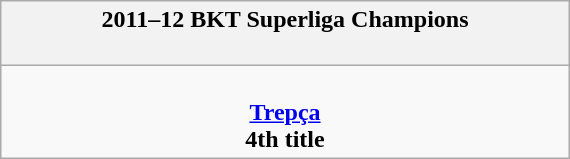<table class="wikitable" style="margin: 0 auto; width: 30%;">
<tr>
<th>2011–12 BKT Superliga Champions<br><br></th>
</tr>
<tr>
<td align=center><br><strong><a href='#'>Trepça</a></strong><br><strong>4th title</strong></td>
</tr>
</table>
